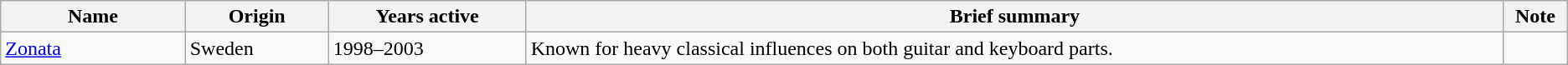<table class= "wikitable sortable sticky-header-multi">
<tr>
<th style="width:11em">Name</th>
<th style="width:8em">Origin</th>
<th style="width:12em">Years active</th>
<th style="width:65em">Brief summary</th>
<th style="width:3em">Note</th>
</tr>
<tr>
<td><a href='#'>Zonata</a></td>
<td>Sweden</td>
<td>1998–2003</td>
<td>Known for heavy classical influences on both guitar and keyboard parts.</td>
<td></td>
</tr>
</table>
